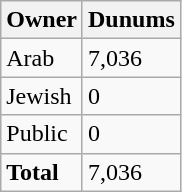<table class="wikitable">
<tr>
<th>Owner</th>
<th>Dunums</th>
</tr>
<tr>
<td>Arab</td>
<td>7,036</td>
</tr>
<tr>
<td>Jewish</td>
<td>0</td>
</tr>
<tr>
<td>Public</td>
<td>0</td>
</tr>
<tr>
<td><strong>Total</strong></td>
<td>7,036</td>
</tr>
</table>
